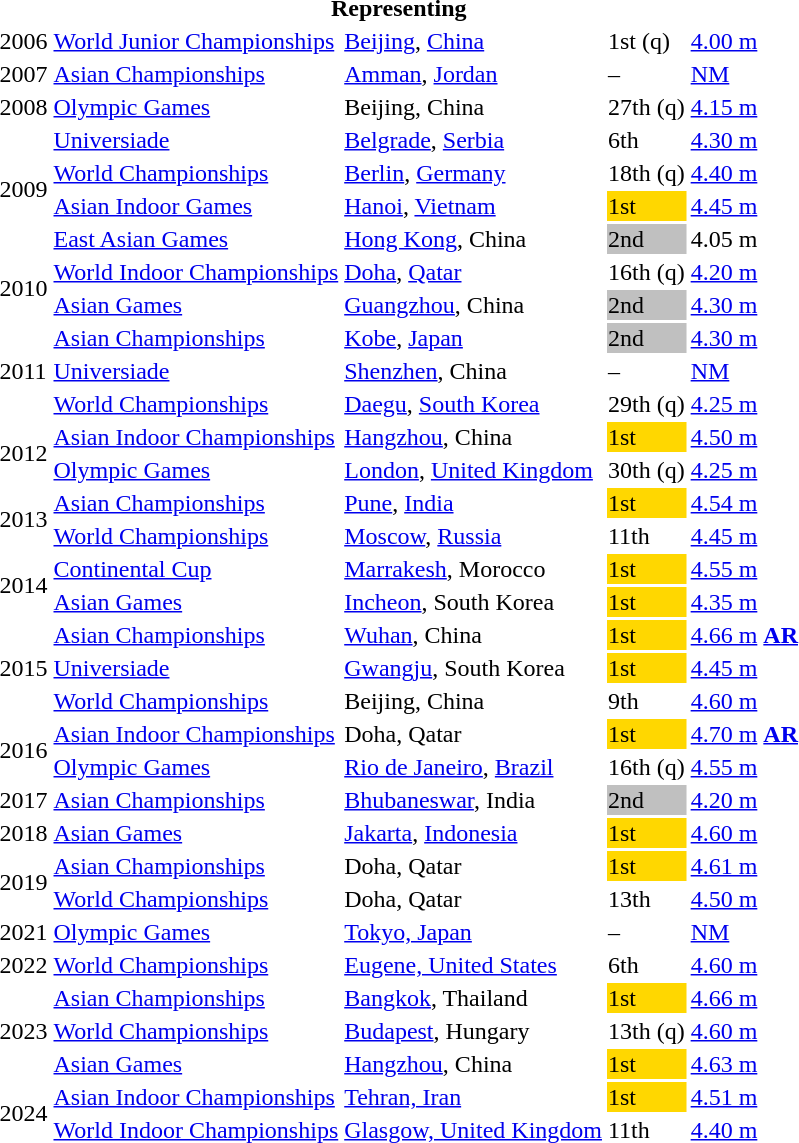<table>
<tr>
<th colspan=6>Representing </th>
</tr>
<tr>
<td>2006</td>
<td><a href='#'>World Junior Championships</a></td>
<td><a href='#'>Beijing</a>, <a href='#'>China</a></td>
<td>1st (q)</td>
<td><a href='#'>4.00 m</a></td>
</tr>
<tr>
<td>2007</td>
<td><a href='#'>Asian Championships</a></td>
<td><a href='#'>Amman</a>, <a href='#'>Jordan</a></td>
<td>–</td>
<td><a href='#'>NM</a></td>
</tr>
<tr>
<td>2008</td>
<td><a href='#'>Olympic Games</a></td>
<td>Beijing, China</td>
<td>27th (q)</td>
<td><a href='#'>4.15 m</a></td>
</tr>
<tr>
<td rowspan=4>2009</td>
<td><a href='#'>Universiade</a></td>
<td><a href='#'>Belgrade</a>, <a href='#'>Serbia</a></td>
<td>6th</td>
<td><a href='#'>4.30 m</a></td>
</tr>
<tr>
<td><a href='#'>World Championships</a></td>
<td><a href='#'>Berlin</a>, <a href='#'>Germany</a></td>
<td>18th (q)</td>
<td><a href='#'>4.40 m</a></td>
</tr>
<tr>
<td><a href='#'>Asian Indoor Games</a></td>
<td><a href='#'>Hanoi</a>, <a href='#'>Vietnam</a></td>
<td bgcolor=gold>1st</td>
<td><a href='#'>4.45 m</a></td>
</tr>
<tr>
<td><a href='#'>East Asian Games</a></td>
<td><a href='#'>Hong Kong</a>, China</td>
<td bgcolor=silver>2nd</td>
<td>4.05 m</td>
</tr>
<tr>
<td rowspan=2>2010</td>
<td><a href='#'>World Indoor Championships</a></td>
<td><a href='#'>Doha</a>, <a href='#'>Qatar</a></td>
<td>16th (q)</td>
<td><a href='#'>4.20 m</a></td>
</tr>
<tr>
<td><a href='#'>Asian Games</a></td>
<td><a href='#'>Guangzhou</a>, China</td>
<td bgcolor=silver>2nd</td>
<td><a href='#'>4.30 m</a></td>
</tr>
<tr>
<td rowspan=3>2011</td>
<td><a href='#'>Asian Championships</a></td>
<td><a href='#'>Kobe</a>, <a href='#'>Japan</a></td>
<td bgcolor=silver>2nd</td>
<td><a href='#'>4.30 m</a></td>
</tr>
<tr>
<td><a href='#'>Universiade</a></td>
<td><a href='#'>Shenzhen</a>, China</td>
<td>–</td>
<td><a href='#'>NM</a></td>
</tr>
<tr>
<td><a href='#'>World Championships</a></td>
<td><a href='#'>Daegu</a>, <a href='#'>South Korea</a></td>
<td>29th (q)</td>
<td><a href='#'>4.25 m</a></td>
</tr>
<tr>
<td rowspan=2>2012</td>
<td><a href='#'>Asian Indoor Championships</a></td>
<td><a href='#'>Hangzhou</a>, China</td>
<td bgcolor=gold>1st</td>
<td><a href='#'>4.50 m</a></td>
</tr>
<tr>
<td><a href='#'>Olympic Games</a></td>
<td><a href='#'>London</a>, <a href='#'>United Kingdom</a></td>
<td>30th (q)</td>
<td><a href='#'>4.25 m</a></td>
</tr>
<tr>
<td rowspan=2>2013</td>
<td><a href='#'>Asian Championships</a></td>
<td><a href='#'>Pune</a>, <a href='#'>India</a></td>
<td bgcolor=gold>1st</td>
<td><a href='#'>4.54 m</a></td>
</tr>
<tr>
<td><a href='#'>World Championships</a></td>
<td><a href='#'>Moscow</a>, <a href='#'>Russia</a></td>
<td>11th</td>
<td><a href='#'>4.45 m</a></td>
</tr>
<tr>
<td rowspan=2>2014</td>
<td><a href='#'>Continental Cup</a></td>
<td><a href='#'>Marrakesh</a>, Morocco</td>
<td bgcolor=gold>1st</td>
<td><a href='#'>4.55 m</a></td>
</tr>
<tr>
<td><a href='#'>Asian Games</a></td>
<td><a href='#'>Incheon</a>, South Korea</td>
<td bgcolor=gold>1st</td>
<td><a href='#'>4.35 m</a></td>
</tr>
<tr>
<td rowspan=3>2015</td>
<td><a href='#'>Asian Championships</a></td>
<td><a href='#'>Wuhan</a>, China</td>
<td bgcolor=gold>1st</td>
<td><a href='#'>4.66 m</a> <strong><a href='#'>AR</a></strong></td>
</tr>
<tr>
<td><a href='#'>Universiade</a></td>
<td><a href='#'>Gwangju</a>, South Korea</td>
<td bgcolor=gold>1st</td>
<td><a href='#'>4.45 m</a></td>
</tr>
<tr>
<td><a href='#'>World Championships</a></td>
<td>Beijing, China</td>
<td>9th</td>
<td><a href='#'>4.60 m</a></td>
</tr>
<tr>
<td rowspan=2>2016</td>
<td><a href='#'>Asian Indoor Championships</a></td>
<td>Doha, Qatar</td>
<td bgcolor=gold>1st</td>
<td><a href='#'>4.70 m</a> <strong><a href='#'>AR</a></strong></td>
</tr>
<tr>
<td><a href='#'>Olympic Games</a></td>
<td><a href='#'>Rio de Janeiro</a>, <a href='#'>Brazil</a></td>
<td>16th (q)</td>
<td><a href='#'>4.55 m</a></td>
</tr>
<tr>
<td>2017</td>
<td><a href='#'>Asian Championships</a></td>
<td><a href='#'>Bhubaneswar</a>, India</td>
<td bgcolor=silver>2nd</td>
<td><a href='#'>4.20 m</a></td>
</tr>
<tr>
<td>2018</td>
<td><a href='#'>Asian Games</a></td>
<td><a href='#'>Jakarta</a>, <a href='#'>Indonesia</a></td>
<td bgcolor=gold>1st</td>
<td><a href='#'>4.60 m</a></td>
</tr>
<tr>
<td rowspan=2>2019</td>
<td><a href='#'>Asian Championships</a></td>
<td>Doha, Qatar</td>
<td bgcolor=gold>1st</td>
<td><a href='#'>4.61 m</a></td>
</tr>
<tr>
<td><a href='#'>World Championships</a></td>
<td>Doha, Qatar</td>
<td>13th</td>
<td><a href='#'>4.50 m</a></td>
</tr>
<tr>
<td>2021</td>
<td><a href='#'>Olympic Games</a></td>
<td><a href='#'>Tokyo, Japan</a></td>
<td>–</td>
<td><a href='#'>NM</a></td>
</tr>
<tr>
<td>2022</td>
<td><a href='#'>World Championships</a></td>
<td><a href='#'>Eugene, United States</a></td>
<td>6th</td>
<td><a href='#'>4.60 m</a></td>
</tr>
<tr>
<td ROWSPAN=3>2023</td>
<td><a href='#'>Asian Championships</a></td>
<td><a href='#'>Bangkok</a>, Thailand</td>
<td bgcolor=gold>1st</td>
<td><a href='#'>4.66 m</a></td>
</tr>
<tr>
<td><a href='#'>World Championships</a></td>
<td><a href='#'>Budapest</a>, Hungary</td>
<td>13th (q)</td>
<td><a href='#'>4.60 m</a></td>
</tr>
<tr>
<td><a href='#'>Asian Games</a></td>
<td><a href='#'>Hangzhou</a>, China</td>
<td bgcolor=gold>1st</td>
<td><a href='#'>4.63 m</a></td>
</tr>
<tr>
<td rowspan=2>2024</td>
<td><a href='#'>Asian Indoor Championships</a></td>
<td><a href='#'>Tehran, Iran</a></td>
<td bgcolor=gold>1st</td>
<td><a href='#'>4.51 m</a></td>
</tr>
<tr>
<td><a href='#'>World Indoor Championships</a></td>
<td><a href='#'>Glasgow, United Kingdom</a></td>
<td>11th</td>
<td><a href='#'>4.40 m</a></td>
</tr>
</table>
